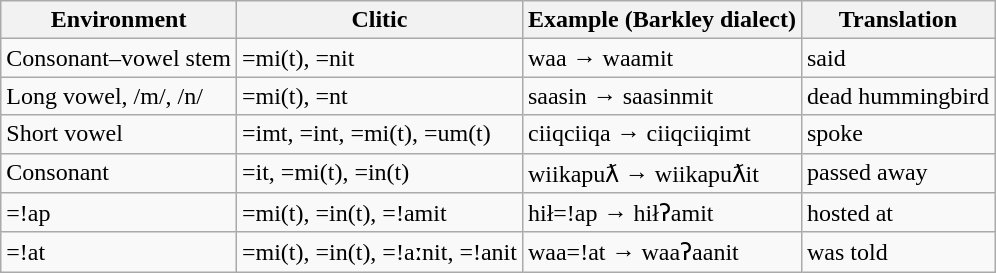<table class="wikitable">
<tr>
<th>Environment</th>
<th>Clitic</th>
<th>Example (Barkley dialect)</th>
<th>Translation</th>
</tr>
<tr>
<td>Consonant–vowel stem</td>
<td>=mi(t), =nit</td>
<td>waa → waamit</td>
<td>said</td>
</tr>
<tr>
<td>Long vowel, /m/, /n/</td>
<td>=mi(t), =nt</td>
<td>saasin → saasinmit</td>
<td>dead hummingbird</td>
</tr>
<tr>
<td>Short vowel</td>
<td>=imt, =int, =mi(t), =um(t)</td>
<td>ciiqciiqa → ciiqciiqimt</td>
<td>spoke</td>
</tr>
<tr>
<td>Consonant</td>
<td>=it, =mi(t), =in(t)</td>
<td>wiikapuƛ → wiikapuƛit</td>
<td>passed away</td>
</tr>
<tr>
<td>=!ap</td>
<td>=mi(t), =in(t), =!amit</td>
<td>hił=!ap → hiłʔamit</td>
<td>hosted at</td>
</tr>
<tr>
<td>=!at</td>
<td>=mi(t), =in(t), =!aːnit, =!anit</td>
<td>waa=!at → waaʔaanit</td>
<td>was told</td>
</tr>
</table>
